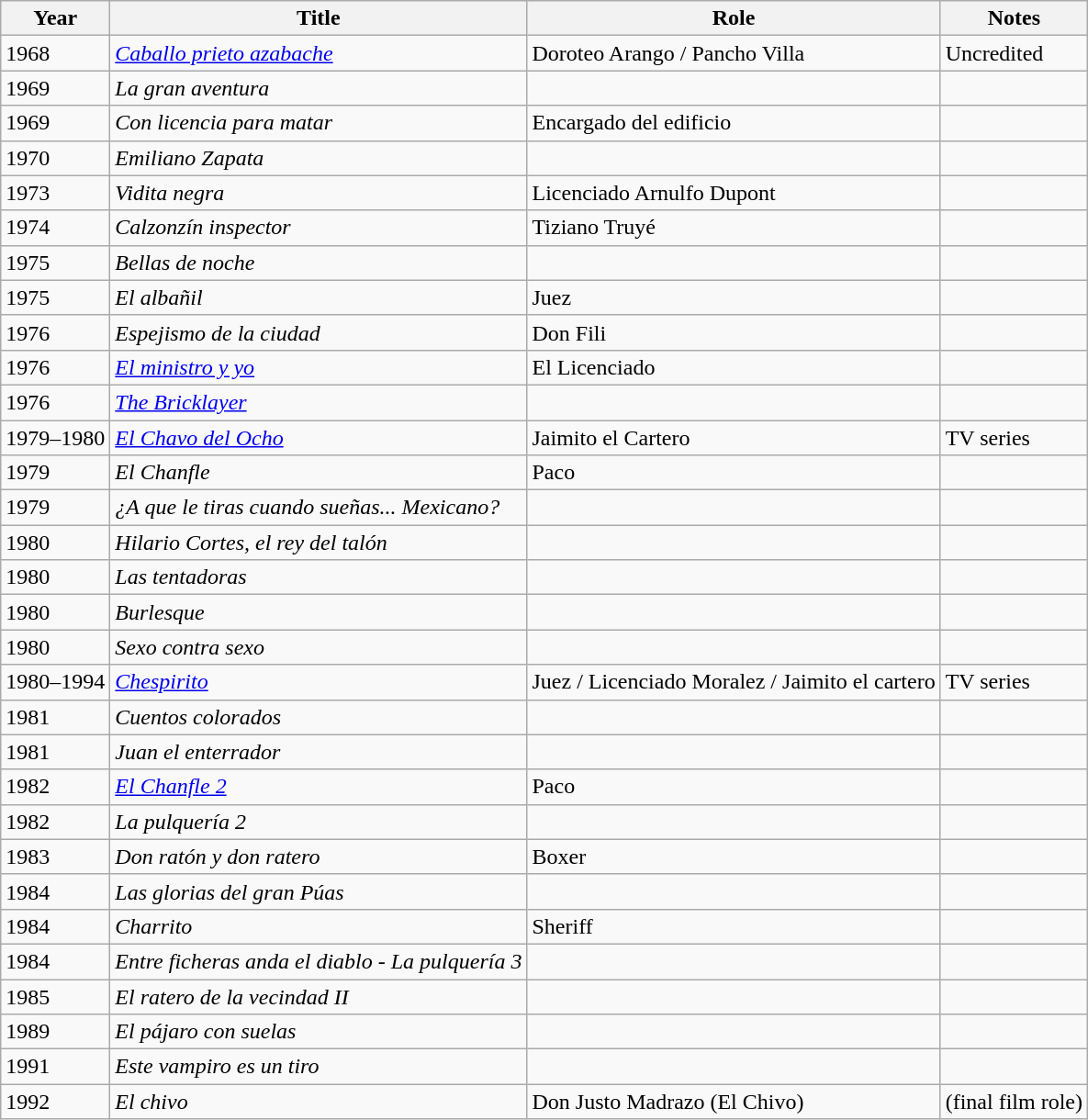<table class="wikitable sortable">
<tr>
<th scope="col">Year</th>
<th scope="col">Title</th>
<th scope="col">Role</th>
<th scope="col" class="unsortable">Notes</th>
</tr>
<tr>
<td>1968</td>
<td><em><a href='#'>Caballo prieto azabache</a></em></td>
<td>Doroteo Arango / Pancho Villa</td>
<td>Uncredited</td>
</tr>
<tr>
<td>1969</td>
<td><em>La gran aventura</em></td>
<td></td>
<td></td>
</tr>
<tr>
<td>1969</td>
<td><em>Con licencia para matar</em></td>
<td>Encargado del edificio</td>
<td></td>
</tr>
<tr>
<td>1970</td>
<td><em>Emiliano Zapata</em></td>
<td></td>
<td></td>
</tr>
<tr>
<td>1973</td>
<td><em>Vidita negra</em></td>
<td>Licenciado Arnulfo Dupont</td>
<td></td>
</tr>
<tr>
<td>1974</td>
<td><em>Calzonzín inspector</em></td>
<td>Tiziano Truyé</td>
<td></td>
</tr>
<tr>
<td>1975</td>
<td><em>Bellas de noche</em></td>
<td></td>
<td></td>
</tr>
<tr>
<td>1975</td>
<td><em>El albañil</em></td>
<td>Juez</td>
<td></td>
</tr>
<tr>
<td>1976</td>
<td><em>Espejismo de la ciudad</em></td>
<td>Don Fili</td>
<td></td>
</tr>
<tr>
<td>1976</td>
<td><em><a href='#'>El ministro y yo</a></em></td>
<td>El Licenciado</td>
<td></td>
</tr>
<tr>
<td>1976</td>
<td><em><a href='#'>The Bricklayer</a></em></td>
<td></td>
<td></td>
</tr>
<tr>
<td>1979–1980</td>
<td><em><a href='#'>El Chavo del Ocho</a></em></td>
<td>Jaimito el Cartero</td>
<td>TV series</td>
</tr>
<tr>
<td>1979</td>
<td><em>El Chanfle</em></td>
<td>Paco</td>
<td></td>
</tr>
<tr>
<td>1979</td>
<td><em>¿A que le tiras cuando sueñas... Mexicano?</em></td>
<td></td>
<td></td>
</tr>
<tr>
<td>1980</td>
<td><em>Hilario Cortes, el rey del talón</em></td>
<td></td>
<td></td>
</tr>
<tr>
<td>1980</td>
<td><em>Las tentadoras</em></td>
<td></td>
<td></td>
</tr>
<tr>
<td>1980</td>
<td><em>Burlesque</em></td>
<td></td>
<td></td>
</tr>
<tr>
<td>1980</td>
<td><em>Sexo contra sexo</em></td>
<td></td>
<td></td>
</tr>
<tr>
<td>1980–1994</td>
<td><em><a href='#'>Chespirito</a></em></td>
<td>Juez / Licenciado Moralez / Jaimito el cartero</td>
<td>TV series</td>
</tr>
<tr>
<td>1981</td>
<td><em>Cuentos colorados</em></td>
<td></td>
<td></td>
</tr>
<tr>
<td>1981</td>
<td><em>Juan el enterrador</em></td>
<td></td>
<td></td>
</tr>
<tr>
<td>1982</td>
<td><em><a href='#'>El Chanfle 2</a></em></td>
<td>Paco</td>
<td></td>
</tr>
<tr>
<td>1982</td>
<td><em>La pulquería 2</em></td>
<td></td>
<td></td>
</tr>
<tr>
<td>1983</td>
<td><em>Don ratón y don ratero</em></td>
<td>Boxer</td>
<td></td>
</tr>
<tr>
<td>1984</td>
<td><em>Las glorias del gran Púas</em></td>
<td></td>
<td></td>
</tr>
<tr>
<td>1984</td>
<td><em>Charrito</em></td>
<td>Sheriff</td>
<td></td>
</tr>
<tr>
<td>1984</td>
<td><em>Entre ficheras anda el diablo - La pulquería 3</em></td>
<td></td>
<td></td>
</tr>
<tr>
<td>1985</td>
<td><em>El ratero de la vecindad II</em></td>
<td></td>
<td></td>
</tr>
<tr>
<td>1989</td>
<td><em>El pájaro con suelas</em></td>
<td></td>
<td></td>
</tr>
<tr>
<td>1991</td>
<td><em>Este vampiro es un tiro</em></td>
<td></td>
<td></td>
</tr>
<tr>
<td>1992</td>
<td><em>El chivo</em></td>
<td>Don Justo Madrazo (El Chivo)</td>
<td>(final film role)</td>
</tr>
</table>
